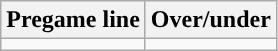<table class="wikitable">
<tr align="center">
<th>Pregame line</th>
<th>Over/under</th>
</tr>
<tr align="center">
<td></td>
<td></td>
</tr>
</table>
